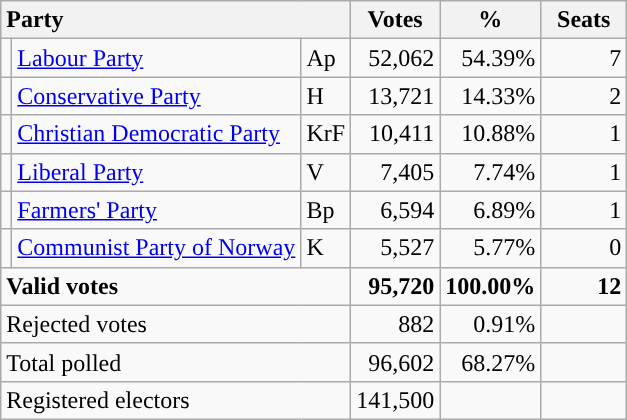<table class="wikitable" border="1" style="text-align:right;">
<tr>
<th style="text-align:left;" colspan=3>Party</th>
<th align=center width="50">Votes</th>
<th align=center width="50">%</th>
<th align=center width="50">Seats</th>
</tr>
<tr>
<td style="color:inherit;background:"></td>
<td align=left><a href='#'>Labour Party</a></td>
<td align=left>Ap</td>
<td>52,062</td>
<td>54.39%</td>
<td>7</td>
</tr>
<tr>
<td style="color:inherit;background:"></td>
<td align=left><a href='#'>Conservative Party</a></td>
<td align=left>H</td>
<td>13,721</td>
<td>14.33%</td>
<td>2</td>
</tr>
<tr>
<td style="color:inherit;background:"></td>
<td align=left><a href='#'>Christian Democratic Party</a></td>
<td align=left>KrF</td>
<td>10,411</td>
<td>10.88%</td>
<td>1</td>
</tr>
<tr>
<td style="color:inherit;background:"></td>
<td align=left><a href='#'>Liberal Party</a></td>
<td align=left>V</td>
<td>7,405</td>
<td>7.74%</td>
<td>1</td>
</tr>
<tr>
<td style="color:inherit;background:"></td>
<td align=left><a href='#'>Farmers' Party</a></td>
<td align=left>Bp</td>
<td>6,594</td>
<td>6.89%</td>
<td>1</td>
</tr>
<tr>
<td style="color:inherit;background:"></td>
<td align=left><a href='#'>Communist Party of Norway</a></td>
<td align=left>K</td>
<td>5,527</td>
<td>5.77%</td>
<td>0</td>
</tr>
<tr style="font-weight:bold">
<td align=left colspan=3>Valid votes</td>
<td>95,720</td>
<td>100.00%</td>
<td>12</td>
</tr>
<tr>
<td align=left colspan=3>Rejected votes</td>
<td>882</td>
<td>0.91%</td>
<td></td>
</tr>
<tr>
<td align=left colspan=3>Total polled</td>
<td>96,602</td>
<td>68.27%</td>
<td></td>
</tr>
<tr>
<td align=left colspan=3>Registered electors</td>
<td>141,500</td>
<td></td>
<td></td>
</tr>
</table>
